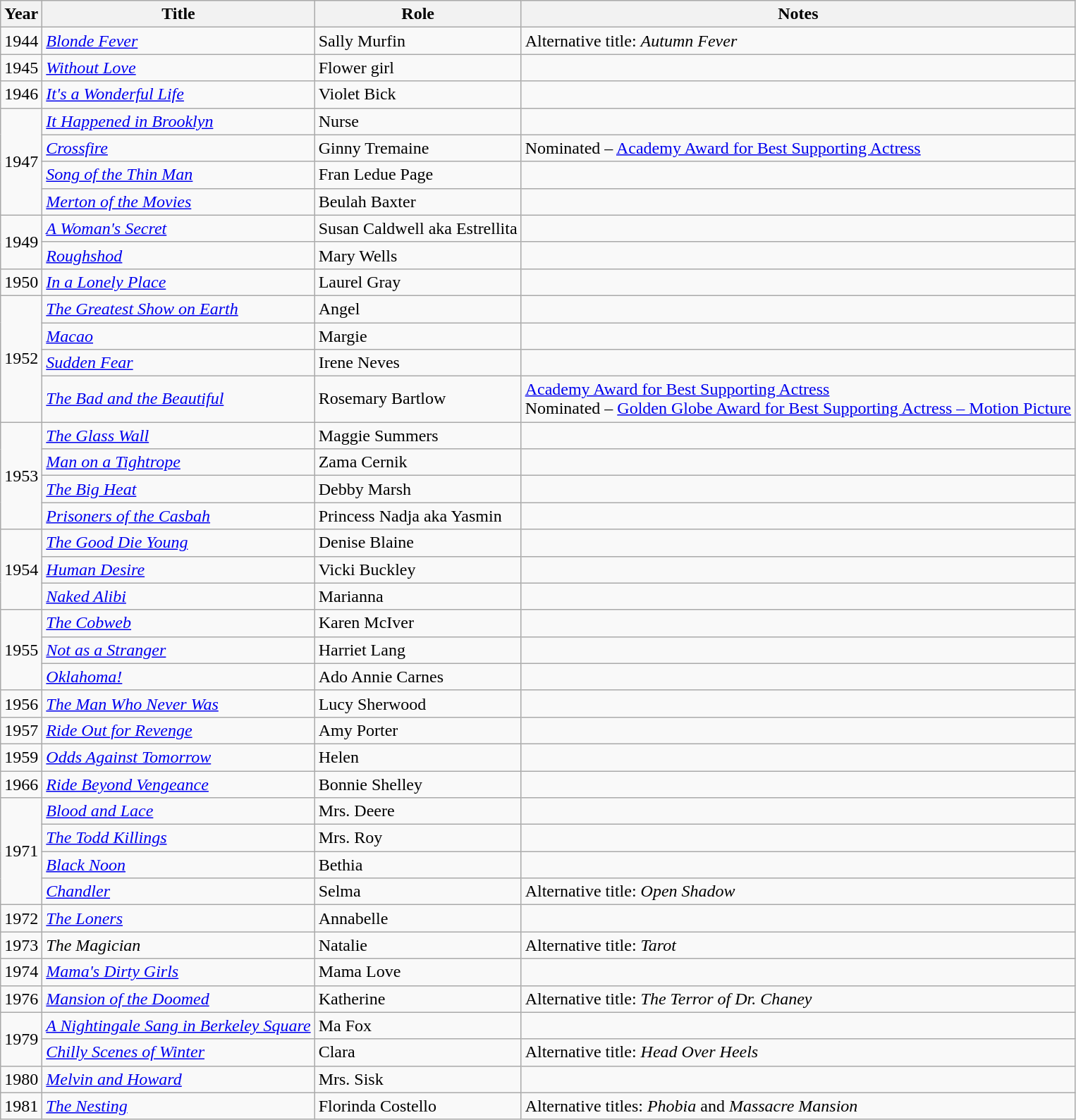<table class="wikitable sortable">
<tr>
<th>Year</th>
<th>Title</th>
<th>Role</th>
<th class="unsortable">Notes</th>
</tr>
<tr>
<td>1944</td>
<td><em><a href='#'>Blonde Fever</a></em></td>
<td>Sally Murfin</td>
<td>Alternative title: <em>Autumn Fever</em></td>
</tr>
<tr>
<td>1945</td>
<td><em><a href='#'>Without Love</a></em></td>
<td>Flower girl</td>
<td></td>
</tr>
<tr>
<td>1946</td>
<td><em><a href='#'>It's a Wonderful Life</a></em></td>
<td>Violet Bick</td>
<td></td>
</tr>
<tr>
<td rowspan=4>1947</td>
<td><em><a href='#'>It Happened in Brooklyn</a></em></td>
<td>Nurse</td>
<td></td>
</tr>
<tr>
<td><em><a href='#'>Crossfire</a></em></td>
<td>Ginny Tremaine</td>
<td>Nominated – <a href='#'>Academy Award for Best Supporting Actress</a></td>
</tr>
<tr>
<td><em><a href='#'>Song of the Thin Man</a></em></td>
<td>Fran Ledue Page</td>
<td></td>
</tr>
<tr>
<td><em><a href='#'>Merton of the Movies</a></em></td>
<td>Beulah Baxter</td>
<td></td>
</tr>
<tr>
<td rowspan=2>1949</td>
<td><em><a href='#'>A Woman's Secret</a></em></td>
<td>Susan Caldwell aka Estrellita</td>
<td></td>
</tr>
<tr>
<td><em><a href='#'>Roughshod</a></em></td>
<td>Mary Wells</td>
<td></td>
</tr>
<tr>
<td>1950</td>
<td><em><a href='#'>In a Lonely Place</a></em></td>
<td>Laurel Gray</td>
<td></td>
</tr>
<tr>
<td rowspan=4>1952</td>
<td><em><a href='#'>The Greatest Show on Earth</a></em></td>
<td>Angel</td>
<td></td>
</tr>
<tr>
<td><em><a href='#'>Macao</a></em></td>
<td>Margie</td>
<td></td>
</tr>
<tr>
<td><em><a href='#'>Sudden Fear</a></em></td>
<td>Irene Neves</td>
<td></td>
</tr>
<tr>
<td><em><a href='#'>The Bad and the Beautiful</a></em></td>
<td>Rosemary Bartlow</td>
<td><a href='#'>Academy Award for Best Supporting Actress</a><br>Nominated – <a href='#'>Golden Globe Award for Best Supporting Actress – Motion Picture</a></td>
</tr>
<tr>
<td rowspan=4>1953</td>
<td><em><a href='#'>The Glass Wall</a></em></td>
<td>Maggie Summers</td>
<td></td>
</tr>
<tr>
<td><em><a href='#'>Man on a Tightrope</a></em></td>
<td>Zama Cernik</td>
<td></td>
</tr>
<tr>
<td><em><a href='#'>The Big Heat</a></em></td>
<td>Debby Marsh</td>
<td></td>
</tr>
<tr>
<td><em><a href='#'>Prisoners of the Casbah</a></em></td>
<td>Princess Nadja aka Yasmin</td>
<td></td>
</tr>
<tr>
<td rowspan=3>1954</td>
<td><em><a href='#'>The Good Die Young</a></em></td>
<td>Denise Blaine</td>
<td></td>
</tr>
<tr>
<td><em><a href='#'>Human Desire</a></em></td>
<td>Vicki Buckley</td>
<td></td>
</tr>
<tr>
<td><em><a href='#'>Naked Alibi</a></em></td>
<td>Marianna</td>
<td></td>
</tr>
<tr>
<td rowspan=3>1955</td>
<td><em><a href='#'>The Cobweb</a></em></td>
<td>Karen McIver</td>
<td></td>
</tr>
<tr>
<td><em><a href='#'>Not as a Stranger</a></em></td>
<td>Harriet Lang</td>
<td></td>
</tr>
<tr>
<td><em><a href='#'>Oklahoma!</a></em></td>
<td>Ado Annie Carnes</td>
<td></td>
</tr>
<tr>
<td>1956</td>
<td><em><a href='#'>The Man Who Never Was</a></em></td>
<td>Lucy Sherwood</td>
<td></td>
</tr>
<tr>
<td>1957</td>
<td><em><a href='#'>Ride Out for Revenge</a></em></td>
<td>Amy Porter</td>
<td></td>
</tr>
<tr>
<td>1959</td>
<td><em><a href='#'>Odds Against Tomorrow</a></em></td>
<td>Helen</td>
<td></td>
</tr>
<tr>
<td>1966</td>
<td><em><a href='#'>Ride Beyond Vengeance</a></em></td>
<td>Bonnie Shelley</td>
<td></td>
</tr>
<tr>
<td rowspan=4>1971</td>
<td><em><a href='#'>Blood and Lace</a></em></td>
<td>Mrs. Deere</td>
<td></td>
</tr>
<tr>
<td><em><a href='#'>The Todd Killings</a></em></td>
<td>Mrs. Roy</td>
<td></td>
</tr>
<tr>
<td><em><a href='#'>Black Noon</a></em></td>
<td>Bethia</td>
<td></td>
</tr>
<tr>
<td><em><a href='#'>Chandler</a></em></td>
<td>Selma</td>
<td>Alternative title: <em>Open Shadow</em></td>
</tr>
<tr>
<td>1972</td>
<td><em><a href='#'>The Loners</a></em></td>
<td>Annabelle</td>
<td></td>
</tr>
<tr>
<td>1973</td>
<td><em>The Magician</em></td>
<td>Natalie</td>
<td>Alternative title: <em>Tarot</em></td>
</tr>
<tr>
<td>1974</td>
<td><em><a href='#'>Mama's Dirty Girls</a></em></td>
<td>Mama Love</td>
<td></td>
</tr>
<tr>
<td>1976</td>
<td><em><a href='#'>Mansion of the Doomed</a></em></td>
<td>Katherine</td>
<td>Alternative title: <em>The Terror of Dr. Chaney</em></td>
</tr>
<tr>
<td rowspan=2>1979</td>
<td><em><a href='#'>A Nightingale Sang in Berkeley Square</a></em></td>
<td>Ma Fox</td>
<td></td>
</tr>
<tr>
<td><em><a href='#'>Chilly Scenes of Winter</a></em></td>
<td>Clara</td>
<td>Alternative title: <em>Head Over Heels</em></td>
</tr>
<tr>
<td>1980</td>
<td><em><a href='#'>Melvin and Howard</a></em></td>
<td>Mrs. Sisk</td>
<td></td>
</tr>
<tr>
<td>1981</td>
<td><em><a href='#'>The Nesting</a></em></td>
<td>Florinda Costello</td>
<td>Alternative titles: <em>Phobia</em> and <em>Massacre Mansion</em></td>
</tr>
</table>
